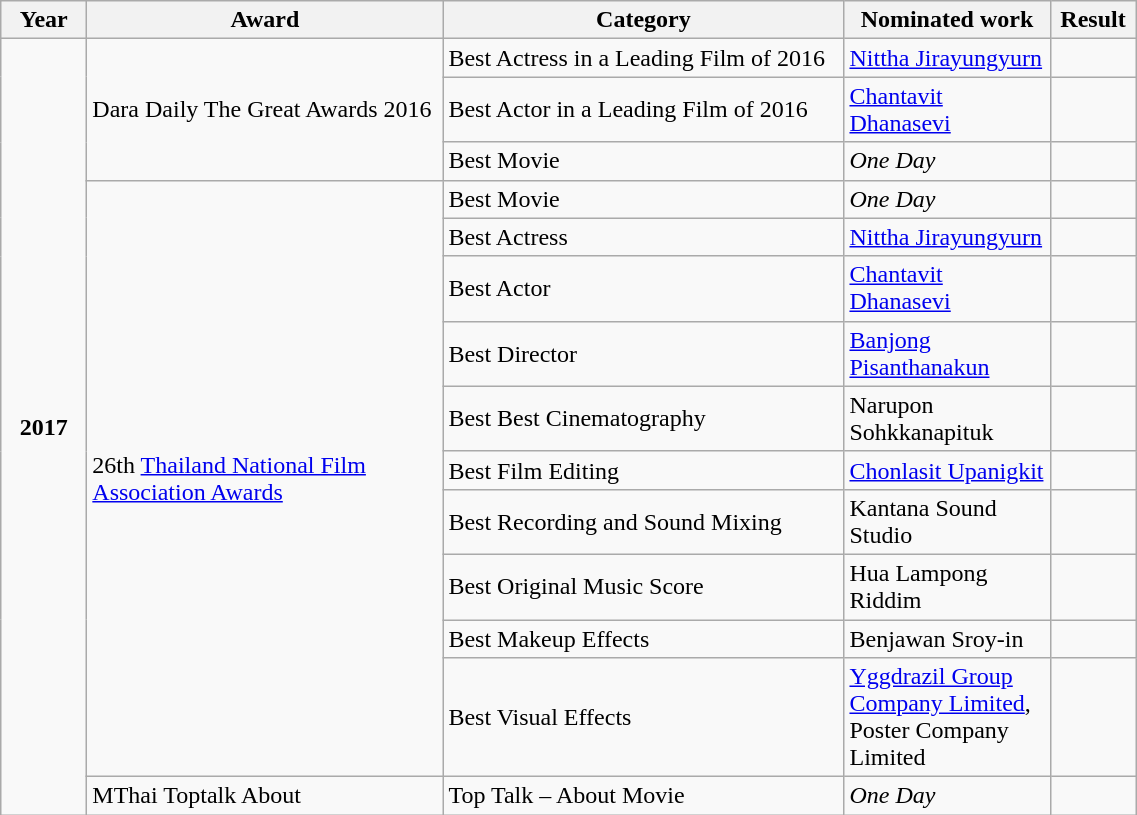<table class="wikitable">
<tr>
<th style="width:50px;">Year</th>
<th style="width:230px;">Award</th>
<th style="width:260px;">Category</th>
<th style="width:130px;">Nominated work</th>
<th style="width:50px;">Result</th>
</tr>
<tr>
<td rowspan="15" style="text-align:center"><strong>2017</strong></td>
<td rowspan="3">Dara Daily The Great Awards 2016</td>
<td>Best Actress in a Leading Film of 2016</td>
<td><a href='#'>Nittha Jirayungyurn</a></td>
<td></td>
</tr>
<tr>
<td>Best Actor in a Leading Film of 2016</td>
<td><a href='#'>Chantavit Dhanasevi</a></td>
<td></td>
</tr>
<tr>
<td>Best Movie</td>
<td><em>One Day</em></td>
<td></td>
</tr>
<tr>
<td rowspan="10">26th <a href='#'>Thailand National Film Association Awards</a></td>
<td>Best Movie</td>
<td><em>One Day</em></td>
<td></td>
</tr>
<tr>
<td>Best Actress</td>
<td><a href='#'>Nittha Jirayungyurn</a></td>
<td></td>
</tr>
<tr>
<td>Best Actor</td>
<td><a href='#'>Chantavit Dhanasevi</a></td>
<td></td>
</tr>
<tr>
<td>Best Director</td>
<td><a href='#'>Banjong Pisanthanakun</a></td>
<td></td>
</tr>
<tr>
<td>Best Best Cinematography</td>
<td>Narupon Sohkkanapituk</td>
<td></td>
</tr>
<tr>
<td>Best Film Editing</td>
<td><a href='#'>Chonlasit Upanigkit</a></td>
<td></td>
</tr>
<tr>
<td>Best Recording and Sound Mixing</td>
<td>Kantana Sound Studio</td>
<td></td>
</tr>
<tr>
<td>Best Original Music Score</td>
<td>Hua Lampong Riddim</td>
<td></td>
</tr>
<tr>
<td>Best Makeup Effects</td>
<td>Benjawan Sroy-in</td>
<td></td>
</tr>
<tr>
<td>Best Visual Effects</td>
<td><a href='#'>Yggdrazil Group Company Limited</a>, Poster Company Limited</td>
<td></td>
</tr>
<tr>
<td>MThai Toptalk About</td>
<td>Top Talk – About Movie</td>
<td><em>One Day</em></td>
<td></td>
</tr>
</table>
